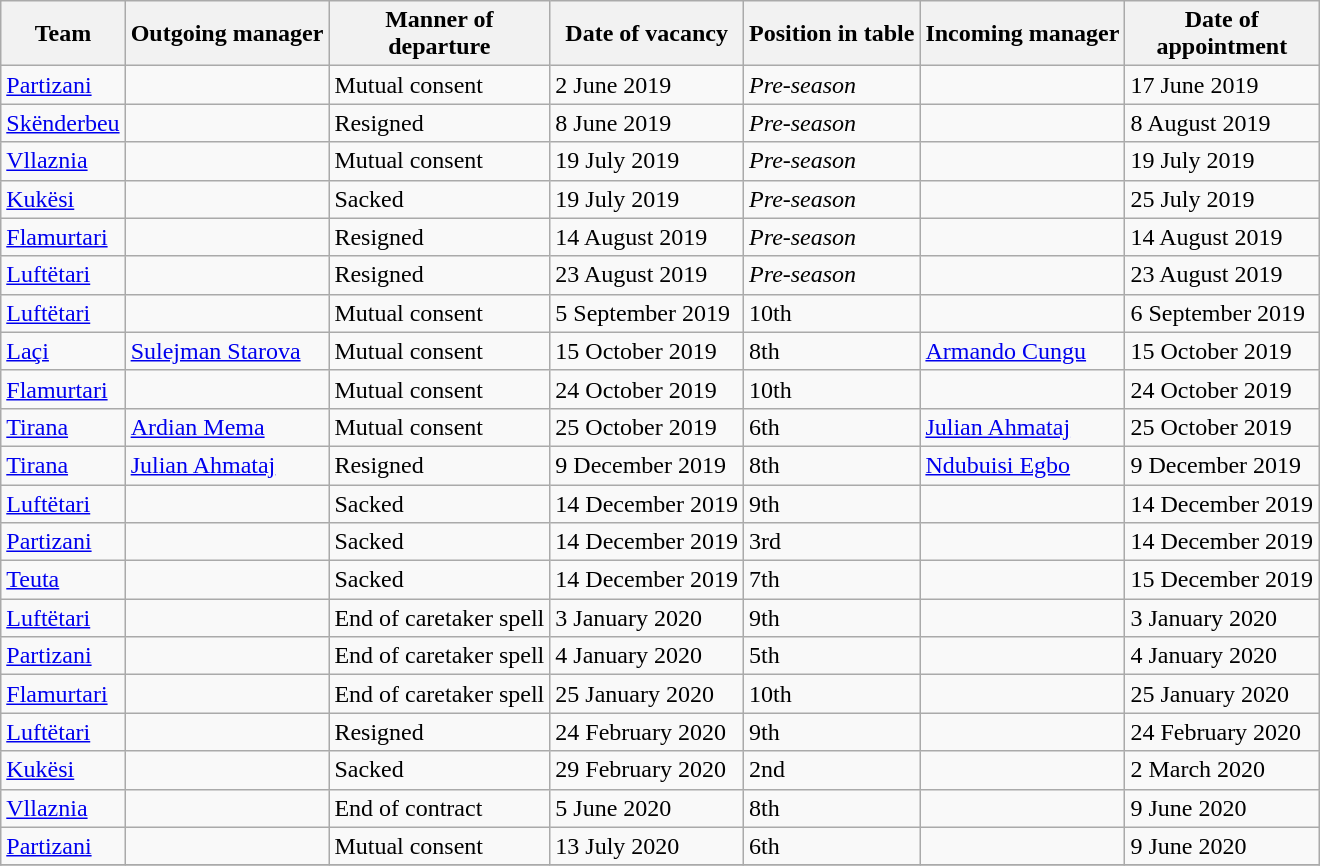<table class="wikitable sortable">
<tr>
<th>Team</th>
<th>Outgoing manager</th>
<th>Manner of<br>departure</th>
<th>Date of vacancy</th>
<th>Position in table</th>
<th>Incoming manager</th>
<th>Date of<br>appointment</th>
</tr>
<tr>
<td><a href='#'>Partizani</a></td>
<td> </td>
<td>Mutual consent</td>
<td>2 June 2019</td>
<td rowspan=1><em>Pre-season</em></td>
<td> </td>
<td>17 June 2019</td>
</tr>
<tr>
<td><a href='#'>Skënderbeu</a></td>
<td> </td>
<td>Resigned</td>
<td>8 June 2019</td>
<td rowspan=1><em>Pre-season</em></td>
<td> </td>
<td>8 August 2019</td>
</tr>
<tr>
<td><a href='#'>Vllaznia</a></td>
<td> </td>
<td>Mutual consent</td>
<td>19 July 2019</td>
<td rowspan=1><em>Pre-season</em></td>
<td> </td>
<td>19 July 2019</td>
</tr>
<tr>
<td><a href='#'>Kukësi</a></td>
<td> </td>
<td>Sacked</td>
<td>19 July 2019</td>
<td rowspan=1><em>Pre-season</em></td>
<td> </td>
<td>25 July 2019</td>
</tr>
<tr>
<td><a href='#'>Flamurtari</a></td>
<td> </td>
<td>Resigned</td>
<td>14 August 2019</td>
<td rowspan=1><em>Pre-season</em></td>
<td> </td>
<td>14 August 2019</td>
</tr>
<tr>
<td><a href='#'>Luftëtari</a></td>
<td> </td>
<td>Resigned</td>
<td>23 August 2019</td>
<td rowspan=1><em>Pre-season</em></td>
<td> </td>
<td>23 August 2019</td>
</tr>
<tr>
<td><a href='#'>Luftëtari</a></td>
<td> </td>
<td>Mutual consent</td>
<td>5 September 2019</td>
<td>10th</td>
<td> </td>
<td>6 September 2019</td>
</tr>
<tr>
<td><a href='#'>Laçi</a></td>
<td> <a href='#'>Sulejman Starova</a></td>
<td>Mutual consent</td>
<td>15 October 2019</td>
<td>8th</td>
<td> <a href='#'>Armando Cungu</a></td>
<td>15 October 2019</td>
</tr>
<tr>
<td><a href='#'>Flamurtari</a></td>
<td> </td>
<td>Mutual consent</td>
<td>24 October 2019</td>
<td>10th</td>
<td> </td>
<td>24 October 2019</td>
</tr>
<tr>
<td><a href='#'>Tirana</a></td>
<td> <a href='#'>Ardian Mema</a></td>
<td>Mutual consent</td>
<td>25 October 2019</td>
<td>6th</td>
<td> <a href='#'>Julian Ahmataj</a></td>
<td>25 October 2019</td>
</tr>
<tr>
<td><a href='#'>Tirana</a></td>
<td> <a href='#'>Julian Ahmataj</a></td>
<td>Resigned</td>
<td>9 December 2019</td>
<td>8th</td>
<td> <a href='#'>Ndubuisi Egbo</a></td>
<td>9 December 2019</td>
</tr>
<tr>
<td><a href='#'>Luftëtari</a></td>
<td> </td>
<td>Sacked</td>
<td>14 December 2019</td>
<td>9th</td>
<td> </td>
<td>14 December 2019</td>
</tr>
<tr>
<td><a href='#'>Partizani</a></td>
<td> </td>
<td>Sacked</td>
<td>14 December 2019</td>
<td>3rd</td>
<td> </td>
<td>14 December 2019</td>
</tr>
<tr>
<td><a href='#'>Teuta</a></td>
<td> </td>
<td>Sacked</td>
<td>14 December 2019</td>
<td>7th</td>
<td> </td>
<td>15 December 2019</td>
</tr>
<tr>
<td><a href='#'>Luftëtari</a></td>
<td> </td>
<td>End of caretaker spell</td>
<td>3 January 2020</td>
<td>9th</td>
<td> </td>
<td>3 January 2020</td>
</tr>
<tr>
<td><a href='#'>Partizani</a></td>
<td> </td>
<td>End of caretaker spell</td>
<td>4 January 2020</td>
<td>5th</td>
<td> </td>
<td>4 January 2020</td>
</tr>
<tr>
<td><a href='#'>Flamurtari</a></td>
<td> </td>
<td>End of caretaker spell</td>
<td>25 January 2020</td>
<td>10th</td>
<td> </td>
<td>25 January 2020</td>
</tr>
<tr>
<td><a href='#'>Luftëtari</a></td>
<td> </td>
<td>Resigned</td>
<td>24 February 2020</td>
<td>9th</td>
<td> </td>
<td>24 February 2020</td>
</tr>
<tr>
<td><a href='#'>Kukësi</a></td>
<td> </td>
<td>Sacked</td>
<td>29 February 2020</td>
<td>2nd</td>
<td> </td>
<td>2 March 2020</td>
</tr>
<tr>
<td><a href='#'>Vllaznia</a></td>
<td> </td>
<td>End of contract</td>
<td>5 June 2020</td>
<td>8th</td>
<td> </td>
<td>9 June 2020</td>
</tr>
<tr>
<td><a href='#'>Partizani</a></td>
<td> </td>
<td>Mutual consent</td>
<td>13 July 2020</td>
<td>6th</td>
<td> </td>
<td>9 June 2020</td>
</tr>
<tr>
</tr>
</table>
